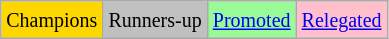<table class="wikitable">
<tr>
<td bgcolor=gold><small>Champions</small></td>
<td bgcolor=silver><small>Runners-up</small></td>
<td bgcolor=palegreen><small><a href='#'>Promoted</a></small></td>
<td bgcolor=pink><small><a href='#'>Relegated</a></small></td>
</tr>
</table>
